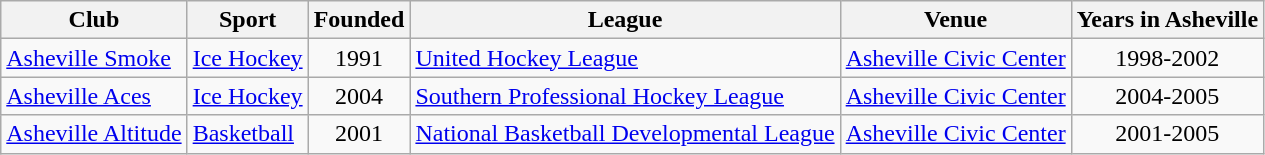<table class="wikitable sortable">
<tr>
<th>Club</th>
<th>Sport</th>
<th>Founded</th>
<th>League</th>
<th>Venue</th>
<th>Years in Asheville</th>
</tr>
<tr>
<td><a href='#'>Asheville Smoke</a></td>
<td><a href='#'>Ice Hockey</a></td>
<td align=center>1991</td>
<td><a href='#'>United Hockey League</a></td>
<td><a href='#'>Asheville Civic Center</a></td>
<td align=center>1998-2002</td>
</tr>
<tr>
<td><a href='#'>Asheville Aces</a></td>
<td><a href='#'>Ice Hockey</a></td>
<td align=center>2004</td>
<td><a href='#'>Southern Professional Hockey League</a></td>
<td><a href='#'>Asheville Civic Center</a></td>
<td align=center>2004-2005</td>
</tr>
<tr>
<td><a href='#'>Asheville Altitude</a></td>
<td><a href='#'>Basketball</a></td>
<td align=center>2001</td>
<td><a href='#'>National Basketball Developmental League</a></td>
<td><a href='#'>Asheville Civic Center</a></td>
<td align=center>2001-2005</td>
</tr>
</table>
